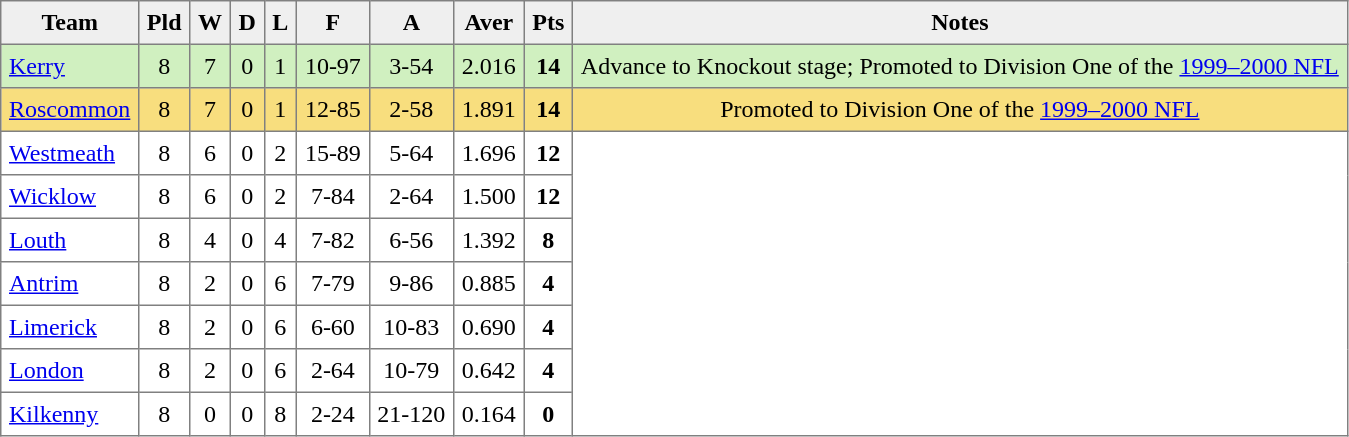<table style=border-collapse:collapse border=1 cellspacing=0 cellpadding=5>
<tr align=center bgcolor=#efefef>
<th>Team</th>
<th>Pld</th>
<th>W</th>
<th>D</th>
<th>L</th>
<th>F</th>
<th>A</th>
<th>Aver</th>
<th>Pts</th>
<th>Notes</th>
</tr>
<tr align=center style="background:#D0F0C0;">
<td style="text-align:left;"><a href='#'>Kerry</a></td>
<td>8</td>
<td>7</td>
<td>0</td>
<td>1</td>
<td>10-97</td>
<td>3-54</td>
<td>2.016</td>
<td><strong>14</strong></td>
<td rowspan=1>Advance to Knockout stage; Promoted to Division One of the <a href='#'>1999–2000 NFL</a></td>
</tr>
<tr align=center style="background:#F8DE7E;">
<td style="text-align:left;"><a href='#'>Roscommon</a></td>
<td>8</td>
<td>7</td>
<td>0</td>
<td>1</td>
<td>12-85</td>
<td>2-58</td>
<td>1.891</td>
<td><strong>14</strong></td>
<td rowspan=1>Promoted to Division One of the <a href='#'>1999–2000 NFL</a></td>
</tr>
<tr align=center style="background:#FFFFFF;">
<td style="text-align:left;"><a href='#'>Westmeath</a></td>
<td>8</td>
<td>6</td>
<td>0</td>
<td>2</td>
<td>15-89</td>
<td>5-64</td>
<td>1.696</td>
<td><strong>12</strong></td>
<td rowspan=7></td>
</tr>
<tr align=center style="background:#FFFFFF;">
<td style="text-align:left;"><a href='#'>Wicklow</a></td>
<td>8</td>
<td>6</td>
<td>0</td>
<td>2</td>
<td>7-84</td>
<td>2-64</td>
<td>1.500</td>
<td><strong>12</strong></td>
</tr>
<tr align=center style="background:#FFFFFF;">
<td style="text-align:left;"><a href='#'>Louth</a></td>
<td>8</td>
<td>4</td>
<td>0</td>
<td>4</td>
<td>7-82</td>
<td>6-56</td>
<td>1.392</td>
<td><strong>8</strong></td>
</tr>
<tr align=center style="background:#FFFFFF;">
<td style="text-align:left;"><a href='#'>Antrim</a></td>
<td>8</td>
<td>2</td>
<td>0</td>
<td>6</td>
<td>7-79</td>
<td>9-86</td>
<td>0.885</td>
<td><strong>4</strong></td>
</tr>
<tr align=center style="background:#FFFFFF;">
<td style="text-align:left;"><a href='#'>Limerick</a></td>
<td>8</td>
<td>2</td>
<td>0</td>
<td>6</td>
<td>6-60</td>
<td>10-83</td>
<td>0.690</td>
<td><strong>4</strong></td>
</tr>
<tr align=center style="background:#FFFFFF;">
<td style="text-align:left;"><a href='#'>London</a></td>
<td>8</td>
<td>2</td>
<td>0</td>
<td>6</td>
<td>2-64</td>
<td>10-79</td>
<td>0.642</td>
<td><strong>4</strong></td>
</tr>
<tr align=center style="background:#FFFFFF;">
<td style="text-align:left;"><a href='#'>Kilkenny</a></td>
<td>8</td>
<td>0</td>
<td>0</td>
<td>8</td>
<td>2-24</td>
<td>21-120</td>
<td>0.164</td>
<td><strong>0</strong></td>
</tr>
</table>
